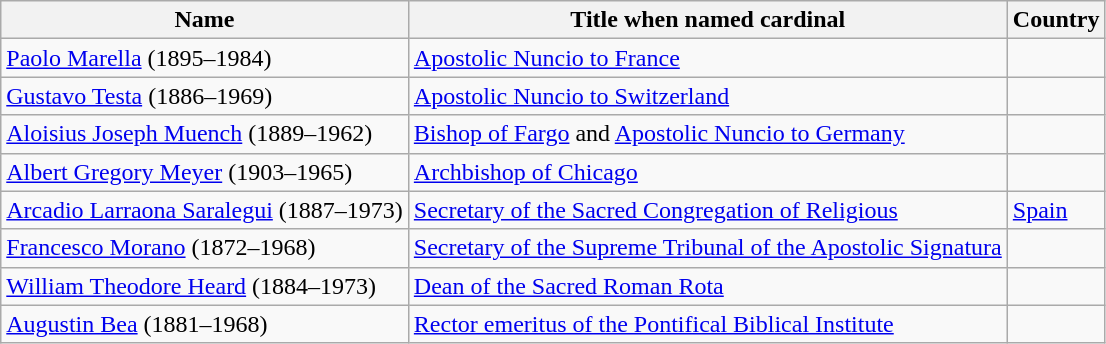<table class="wikitable sortable">
<tr>
<th>Name</th>
<th>Title when named cardinal</th>
<th>Country</th>
</tr>
<tr>
<td><a href='#'>Paolo Marella</a> (1895–1984)</td>
<td><a href='#'>Apostolic Nuncio to France</a></td>
<td></td>
</tr>
<tr>
<td><a href='#'>Gustavo Testa</a> (1886–1969)</td>
<td><a href='#'>Apostolic Nuncio to Switzerland</a></td>
<td></td>
</tr>
<tr>
<td><a href='#'>Aloisius Joseph Muench</a> (1889–1962)</td>
<td><a href='#'>Bishop of Fargo</a> and <a href='#'>Apostolic Nuncio to Germany</a></td>
<td></td>
</tr>
<tr>
<td><a href='#'>Albert Gregory Meyer</a> (1903–1965)</td>
<td><a href='#'>Archbishop of Chicago</a></td>
<td></td>
</tr>
<tr>
<td><a href='#'>Arcadio Larraona Saralegui</a> (1887–1973)</td>
<td><a href='#'>Secretary of the Sacred Congregation of Religious</a></td>
<td> <a href='#'>Spain</a></td>
</tr>
<tr>
<td><a href='#'>Francesco Morano</a> (1872–1968)</td>
<td><a href='#'>Secretary of the Supreme Tribunal of the Apostolic Signatura</a></td>
<td></td>
</tr>
<tr>
<td><a href='#'>William Theodore Heard</a> (1884–1973)</td>
<td><a href='#'>Dean of the Sacred Roman Rota</a></td>
<td></td>
</tr>
<tr>
<td><a href='#'>Augustin Bea</a> (1881–1968)</td>
<td><a href='#'>Rector emeritus of the Pontifical Biblical Institute</a></td>
<td></td>
</tr>
</table>
